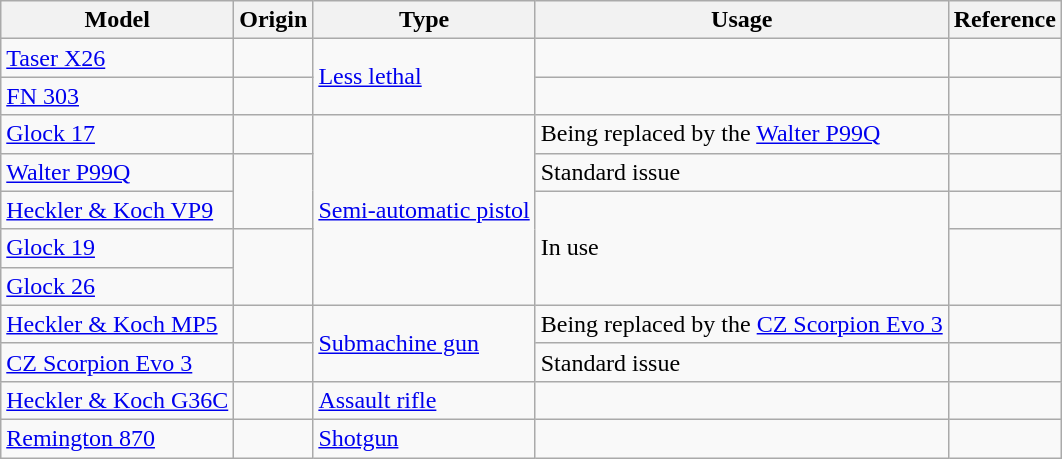<table class="wikitable">
<tr>
<th>Model</th>
<th>Origin</th>
<th>Type</th>
<th>Usage</th>
<th>Reference</th>
</tr>
<tr>
<td><a href='#'>Taser X26</a></td>
<td></td>
<td rowspan="2"><a href='#'>Less lethal</a></td>
<td></td>
<td></td>
</tr>
<tr>
<td><a href='#'>FN 303</a></td>
<td></td>
<td></td>
<td></td>
</tr>
<tr>
<td><a href='#'>Glock 17</a></td>
<td></td>
<td rowspan="5"><a href='#'>Semi-automatic pistol</a></td>
<td>Being replaced by the <a href='#'>Walter P99Q</a></td>
<td></td>
</tr>
<tr>
<td><a href='#'>Walter P99Q</a></td>
<td rowspan="2"></td>
<td>Standard issue</td>
<td></td>
</tr>
<tr>
<td><a href='#'>Heckler & Koch VP9</a></td>
<td rowspan="3">In use</td>
<td></td>
</tr>
<tr>
<td><a href='#'>Glock 19</a></td>
<td rowspan="2"></td>
<td rowspan="2"></td>
</tr>
<tr>
<td><a href='#'>Glock 26</a></td>
</tr>
<tr>
<td><a href='#'>Heckler & Koch MP5</a></td>
<td></td>
<td rowspan="2"><a href='#'>Submachine gun</a></td>
<td>Being replaced by the <a href='#'>CZ Scorpion Evo 3</a></td>
<td></td>
</tr>
<tr>
<td><a href='#'>CZ Scorpion Evo 3</a></td>
<td></td>
<td>Standard issue</td>
<td></td>
</tr>
<tr>
<td><a href='#'>Heckler & Koch G36C</a></td>
<td></td>
<td><a href='#'>Assault rifle</a></td>
<td></td>
<td></td>
</tr>
<tr>
<td><a href='#'>Remington 870</a></td>
<td></td>
<td><a href='#'>Shotgun</a></td>
<td></td>
<td></td>
</tr>
</table>
